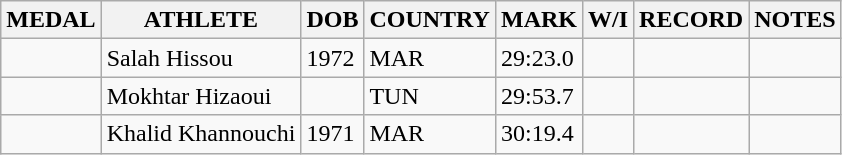<table class="wikitable">
<tr>
<th>MEDAL</th>
<th>ATHLETE</th>
<th>DOB</th>
<th>COUNTRY</th>
<th>MARK</th>
<th>W/I</th>
<th>RECORD</th>
<th>NOTES</th>
</tr>
<tr>
<td></td>
<td>Salah Hissou</td>
<td>1972</td>
<td>MAR</td>
<td>29:23.0</td>
<td></td>
<td></td>
<td></td>
</tr>
<tr>
<td></td>
<td>Mokhtar Hizaoui</td>
<td></td>
<td>TUN</td>
<td>29:53.7</td>
<td></td>
<td></td>
<td></td>
</tr>
<tr>
<td></td>
<td>Khalid Khannouchi</td>
<td>1971</td>
<td>MAR</td>
<td>30:19.4</td>
<td></td>
<td></td>
<td></td>
</tr>
</table>
